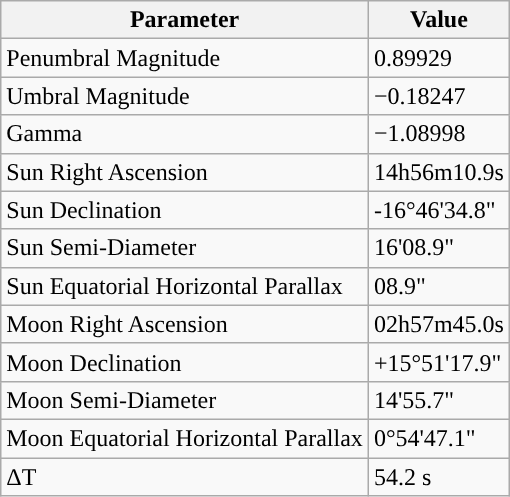<table class="wikitable">
<tr>
<th>Parameter</th>
<th>Value</th>
</tr>
<tr>
<td>Penumbral Magnitude</td>
<td>0.89929</td>
</tr>
<tr>
<td>Umbral Magnitude</td>
<td>−0.18247</td>
</tr>
<tr>
<td>Gamma</td>
<td>−1.08998</td>
</tr>
<tr>
<td>Sun Right Ascension</td>
<td>14h56m10.9s</td>
</tr>
<tr>
<td>Sun Declination</td>
<td>-16°46'34.8"</td>
</tr>
<tr>
<td>Sun Semi-Diameter</td>
<td>16'08.9"</td>
</tr>
<tr>
<td>Sun Equatorial Horizontal Parallax</td>
<td>08.9"</td>
</tr>
<tr>
<td>Moon Right Ascension</td>
<td>02h57m45.0s</td>
</tr>
<tr>
<td>Moon Declination</td>
<td>+15°51'17.9"</td>
</tr>
<tr>
<td>Moon Semi-Diameter</td>
<td>14'55.7"</td>
</tr>
<tr>
<td>Moon Equatorial Horizontal Parallax</td>
<td>0°54'47.1"</td>
</tr>
<tr>
<td>ΔT</td>
<td>54.2 s</td>
</tr>
</table>
